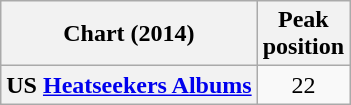<table class="wikitable sortable plainrowheaders" style="text-align:center">
<tr>
<th scope="col">Chart (2014)</th>
<th scope="col">Peak<br>position</th>
</tr>
<tr>
<th scope="row">US <a href='#'>Heatseekers Albums</a></th>
<td>22</td>
</tr>
</table>
